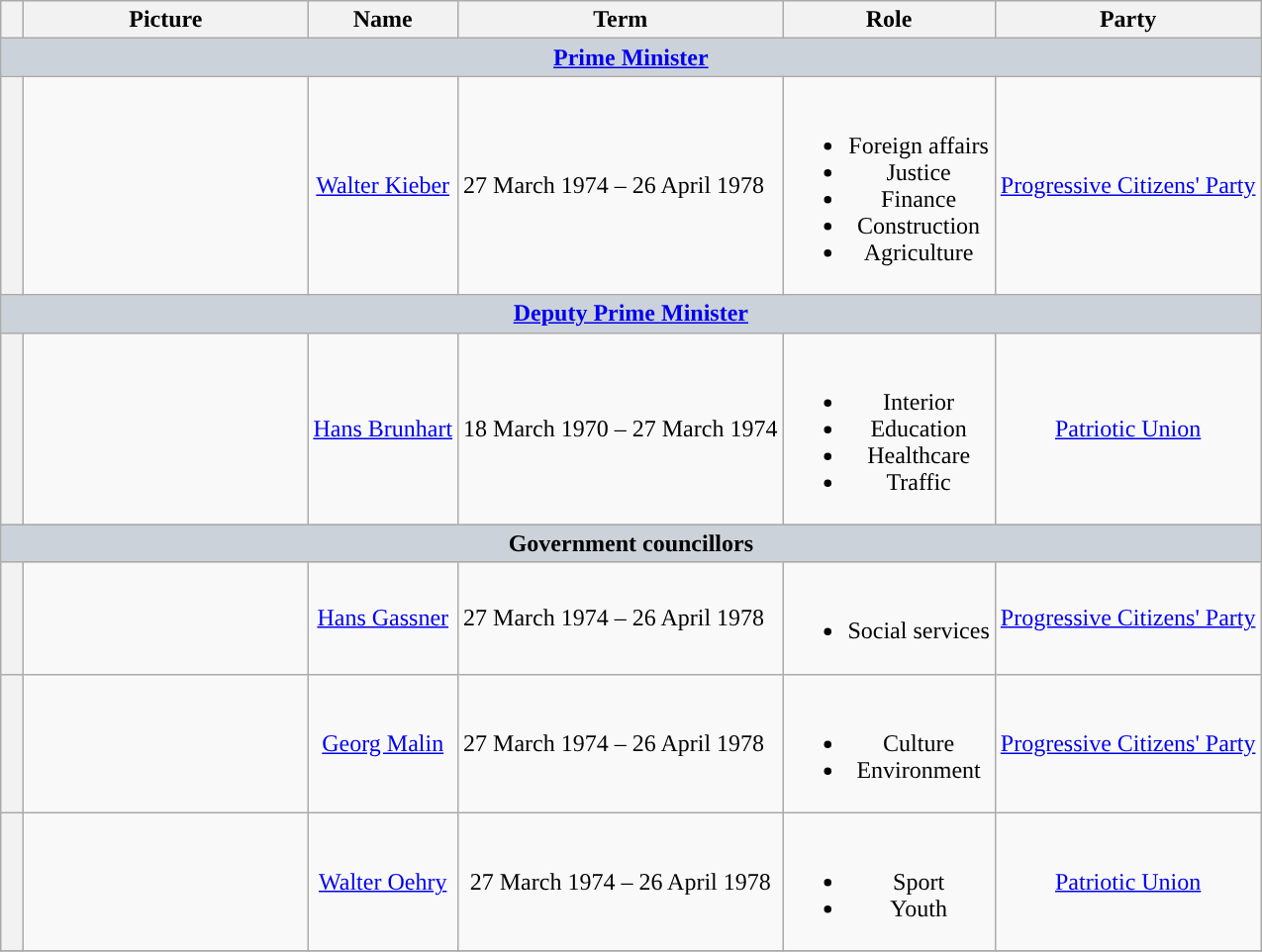<table class="wikitable" style="text-align:center">
<tr>
<th style="width: 0.5em"></th>
<th style="width: 11.5em">Picture</th>
<th>Name</th>
<th>Term</th>
<th>Role</th>
<th>Party</th>
</tr>
<tr>
<th colspan="7" style="background:#CCD2D9"><a href='#'>Prime Minister</a></th>
</tr>
<tr>
<th style="background:"></th>
<td></td>
<td><a href='#'>Walter Kieber</a></td>
<td style="text-align:left">27 March 1974 – 26 April 1978</td>
<td><br><ul><li>Foreign affairs</li><li>Justice</li><li>Finance</li><li>Construction</li><li>Agriculture</li></ul></td>
<td><a href='#'>Progressive Citizens' Party</a></td>
</tr>
<tr>
<th colspan="7" style="background:#CCD2D9"><a href='#'>Deputy Prime Minister</a></th>
</tr>
<tr>
<th style="background:"></th>
<td></td>
<td><a href='#'>Hans Brunhart</a></td>
<td style="text-align:left">18 March 1970 – 27 March 1974</td>
<td><br><ul><li>Interior</li><li>Education</li><li>Healthcare</li><li>Traffic</li></ul></td>
<td><a href='#'>Patriotic Union</a></td>
</tr>
<tr>
<th colspan="7" style="background:#CCD2D9">Government councillors</th>
</tr>
<tr>
<th style="background:"></th>
<td></td>
<td><a href='#'>Hans Gassner</a></td>
<td style="text-align:left">27 March 1974 – 26 April 1978</td>
<td><br><ul><li>Social services</li></ul></td>
<td><a href='#'>Progressive Citizens' Party</a></td>
</tr>
<tr>
<th style="background:"></th>
<td></td>
<td><a href='#'>Georg Malin</a></td>
<td style="text-align:left">27 March 1974 – 26 April 1978</td>
<td><br><ul><li>Culture</li><li>Environment</li></ul></td>
<td><a href='#'>Progressive Citizens' Party</a></td>
</tr>
<tr>
<th style="background:"></th>
<td></td>
<td><a href='#'>Walter Oehry</a></td>
<td>27 March 1974 – 26 April 1978</td>
<td><br><ul><li>Sport</li><li>Youth</li></ul></td>
<td><a href='#'>Patriotic Union</a></td>
</tr>
<tr>
</tr>
</table>
